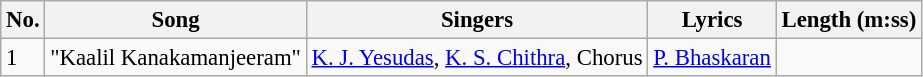<table class="wikitable" style="font-size:95%;">
<tr>
<th>No.</th>
<th>Song</th>
<th>Singers</th>
<th>Lyrics</th>
<th>Length (m:ss)</th>
</tr>
<tr>
<td>1</td>
<td>"Kaalil Kanakamanjeeram"</td>
<td><a href='#'>K. J. Yesudas</a>, <a href='#'>K. S. Chithra</a>, Chorus</td>
<td><a href='#'>P. Bhaskaran</a></td>
<td></td>
</tr>
</table>
